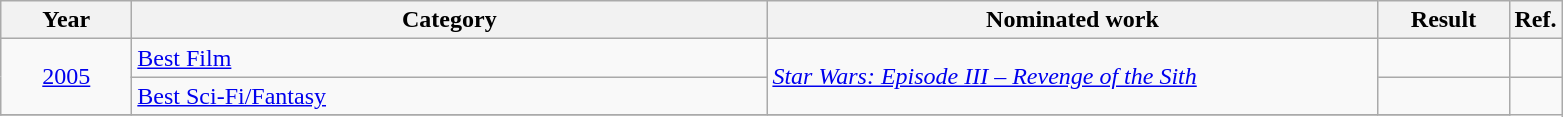<table class=wikitable>
<tr>
<th scope="col" style="width:5em;">Year</th>
<th scope="col" style="width:26em;">Category</th>
<th scope="col" style="width:25em;">Nominated work</th>
<th scope="col" style="width:5em;">Result</th>
<th>Ref.</th>
</tr>
<tr>
<td style="text-align:center;", rowspan="2"><a href='#'>2005</a></td>
<td><a href='#'>Best Film</a></td>
<td rowspan=2><em><a href='#'>Star Wars: Episode III – Revenge of the Sith</a></em></td>
<td></td>
<td></td>
</tr>
<tr>
<td><a href='#'>Best Sci-Fi/Fantasy</a></td>
<td></td>
</tr>
<tr>
</tr>
</table>
